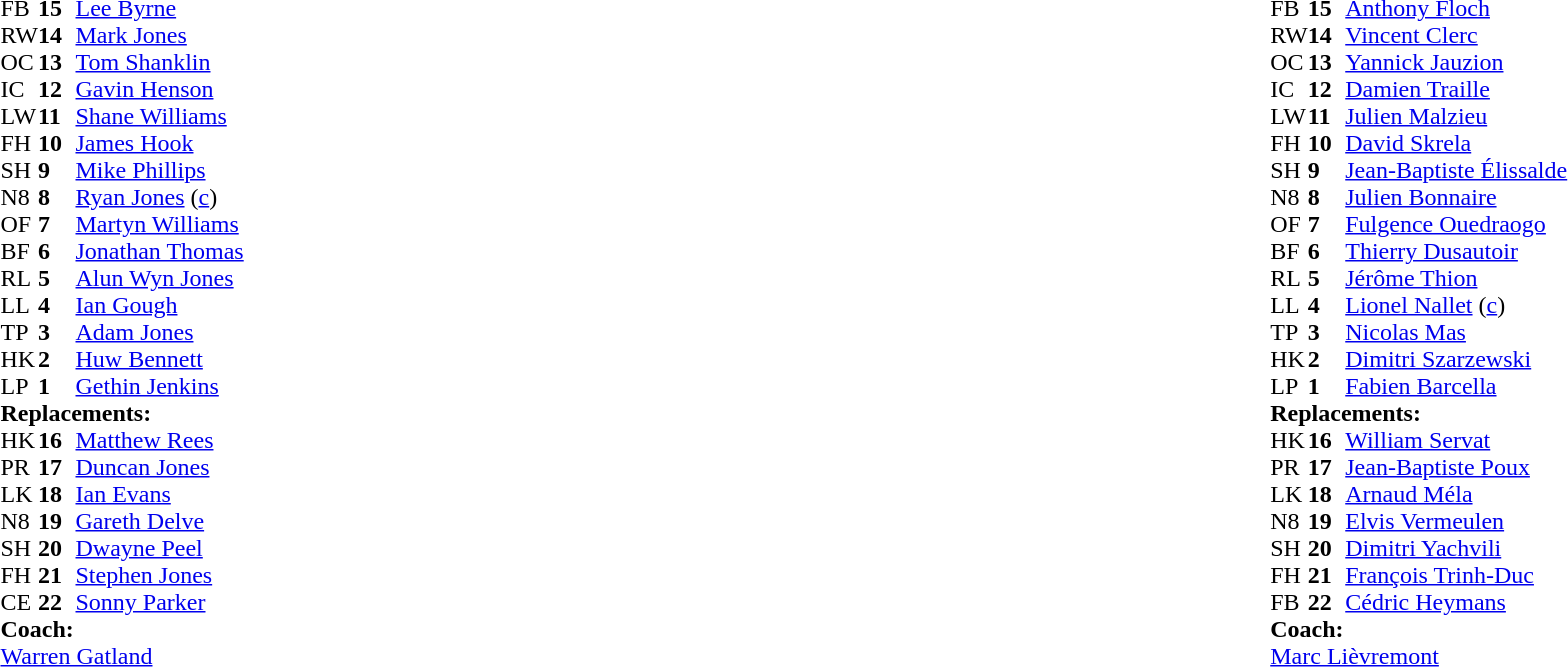<table width="100%">
<tr>
<td valign="top" width="50%"><br><table cellspacing="0" cellpadding="0">
<tr>
<th width="25"></th>
<th width="25"></th>
</tr>
<tr>
<td>FB</td>
<td><strong>15</strong></td>
<td><a href='#'>Lee Byrne</a></td>
</tr>
<tr>
<td>RW</td>
<td><strong>14</strong></td>
<td><a href='#'>Mark Jones</a></td>
</tr>
<tr>
<td>OC</td>
<td><strong>13</strong></td>
<td><a href='#'>Tom Shanklin</a></td>
</tr>
<tr>
<td>IC</td>
<td><strong>12</strong></td>
<td><a href='#'>Gavin Henson</a></td>
</tr>
<tr>
<td>LW</td>
<td><strong>11</strong></td>
<td><a href='#'>Shane Williams</a></td>
</tr>
<tr>
<td>FH</td>
<td><strong>10</strong></td>
<td><a href='#'>James Hook</a></td>
</tr>
<tr>
<td>SH</td>
<td><strong>9</strong></td>
<td><a href='#'>Mike Phillips</a></td>
</tr>
<tr>
<td>N8</td>
<td><strong>8</strong></td>
<td><a href='#'>Ryan Jones</a> (<a href='#'>c</a>)</td>
</tr>
<tr>
<td>OF</td>
<td><strong>7</strong></td>
<td><a href='#'>Martyn Williams</a></td>
</tr>
<tr>
<td>BF</td>
<td><strong>6</strong></td>
<td><a href='#'>Jonathan Thomas</a></td>
</tr>
<tr>
<td>RL</td>
<td><strong>5</strong></td>
<td><a href='#'>Alun Wyn Jones</a></td>
</tr>
<tr>
<td>LL</td>
<td><strong>4</strong></td>
<td><a href='#'>Ian Gough</a></td>
</tr>
<tr>
<td>TP</td>
<td><strong>3</strong></td>
<td><a href='#'>Adam Jones</a></td>
</tr>
<tr>
<td>HK</td>
<td><strong>2</strong></td>
<td><a href='#'>Huw Bennett</a></td>
</tr>
<tr>
<td>LP</td>
<td><strong>1</strong></td>
<td><a href='#'>Gethin Jenkins</a></td>
</tr>
<tr>
<td colspan="3"><strong>Replacements:</strong></td>
</tr>
<tr>
<td>HK</td>
<td><strong>16</strong></td>
<td><a href='#'>Matthew Rees</a></td>
</tr>
<tr>
<td>PR</td>
<td><strong>17</strong></td>
<td><a href='#'>Duncan Jones</a></td>
</tr>
<tr>
<td>LK</td>
<td><strong>18</strong></td>
<td><a href='#'>Ian Evans</a></td>
</tr>
<tr>
<td>N8</td>
<td><strong>19</strong></td>
<td><a href='#'>Gareth Delve</a></td>
</tr>
<tr>
<td>SH</td>
<td><strong>20</strong></td>
<td><a href='#'>Dwayne Peel</a></td>
</tr>
<tr>
<td>FH</td>
<td><strong>21</strong></td>
<td><a href='#'>Stephen Jones</a></td>
</tr>
<tr>
<td>CE</td>
<td><strong>22</strong></td>
<td><a href='#'>Sonny Parker</a></td>
</tr>
<tr>
<td colspan="3"><strong>Coach:</strong></td>
</tr>
<tr>
<td colspan="3"><a href='#'>Warren Gatland</a></td>
</tr>
</table>
</td>
<td style="vertical-align:top"></td>
<td style="vertical-align:top" width="50%"><br><table cellspacing="0" cellpadding="0" align="center">
<tr>
<th width="25"></th>
<th width="25"></th>
</tr>
<tr>
<td>FB</td>
<td><strong>15</strong></td>
<td><a href='#'>Anthony Floch</a></td>
</tr>
<tr>
<td>RW</td>
<td><strong>14</strong></td>
<td><a href='#'>Vincent Clerc</a></td>
</tr>
<tr>
<td>OC</td>
<td><strong>13</strong></td>
<td><a href='#'>Yannick Jauzion</a></td>
</tr>
<tr>
<td>IC</td>
<td><strong>12</strong></td>
<td><a href='#'>Damien Traille</a></td>
</tr>
<tr>
<td>LW</td>
<td><strong>11</strong></td>
<td><a href='#'>Julien Malzieu</a></td>
</tr>
<tr>
<td>FH</td>
<td><strong>10</strong></td>
<td><a href='#'>David Skrela</a></td>
</tr>
<tr>
<td>SH</td>
<td><strong>9</strong></td>
<td><a href='#'>Jean-Baptiste Élissalde</a></td>
</tr>
<tr>
<td>N8</td>
<td><strong>8</strong></td>
<td><a href='#'>Julien Bonnaire</a></td>
</tr>
<tr>
<td>OF</td>
<td><strong>7</strong></td>
<td><a href='#'>Fulgence Ouedraogo</a></td>
</tr>
<tr>
<td>BF</td>
<td><strong>6</strong></td>
<td><a href='#'>Thierry Dusautoir</a></td>
</tr>
<tr>
<td>RL</td>
<td><strong>5</strong></td>
<td><a href='#'>Jérôme Thion</a></td>
</tr>
<tr>
<td>LL</td>
<td><strong>4</strong></td>
<td><a href='#'>Lionel Nallet</a> (<a href='#'>c</a>)</td>
</tr>
<tr>
<td>TP</td>
<td><strong>3</strong></td>
<td><a href='#'>Nicolas Mas</a></td>
</tr>
<tr>
<td>HK</td>
<td><strong>2</strong></td>
<td><a href='#'>Dimitri Szarzewski</a></td>
</tr>
<tr>
<td>LP</td>
<td><strong>1</strong></td>
<td><a href='#'>Fabien Barcella</a></td>
</tr>
<tr>
<td colspan="3"><strong>Replacements:</strong></td>
</tr>
<tr>
<td>HK</td>
<td><strong>16</strong></td>
<td><a href='#'>William Servat</a></td>
</tr>
<tr>
<td>PR</td>
<td><strong>17</strong></td>
<td><a href='#'>Jean-Baptiste Poux</a></td>
</tr>
<tr>
<td>LK</td>
<td><strong>18</strong></td>
<td><a href='#'>Arnaud Méla</a></td>
</tr>
<tr>
<td>N8</td>
<td><strong>19</strong></td>
<td><a href='#'>Elvis Vermeulen</a></td>
</tr>
<tr>
<td>SH</td>
<td><strong>20</strong></td>
<td><a href='#'>Dimitri Yachvili</a></td>
</tr>
<tr>
<td>FH</td>
<td><strong>21</strong></td>
<td><a href='#'>François Trinh-Duc</a></td>
</tr>
<tr>
<td>FB</td>
<td><strong>22</strong></td>
<td><a href='#'>Cédric Heymans</a></td>
</tr>
<tr>
<td colspan="3"><strong>Coach:</strong></td>
</tr>
<tr>
<td colspan="3"><a href='#'>Marc Lièvremont</a></td>
</tr>
</table>
</td>
</tr>
</table>
